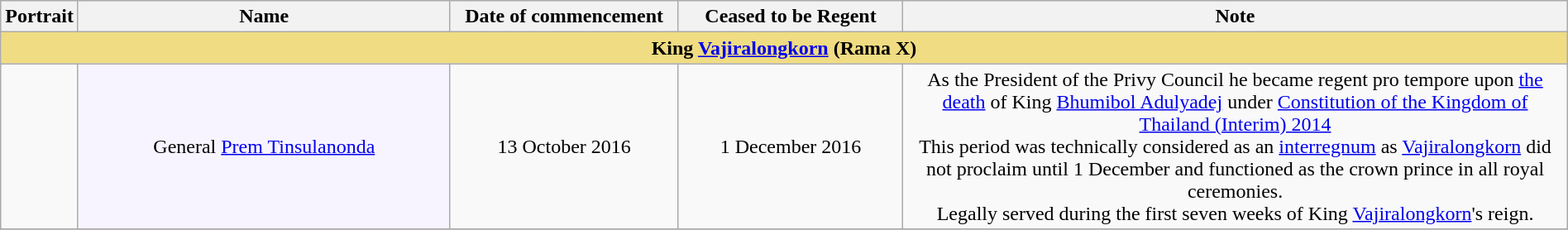<table style="text-align:center; width:100%" class="wikitable">
<tr>
<th width=100px>Portrait</th>
<th width=25%>Name</th>
<th width=15%>Date of commencement</th>
<th width=15%>Ceased to be Regent</th>
<th width=45%>Note</th>
</tr>
<tr>
<td colspan="5" bgcolor="#F0DC82"><strong>King <a href='#'>Vajiralongkorn</a> (Rama X)</strong></td>
</tr>
<tr>
<td></td>
<td bgcolor="f8f4ff">General <a href='#'>Prem Tinsulanonda</a></td>
<td>13 October 2016</td>
<td>1 December 2016</td>
<td>As the President of the Privy Council he became regent pro tempore upon <a href='#'>the death</a> of King <a href='#'>Bhumibol Adulyadej</a> under <a href='#'>Constitution of the Kingdom of Thailand (Interim) 2014</a><br> This period was technically considered as an <a href='#'>interregnum</a> as <a href='#'>Vajiralongkorn</a> did not proclaim until 1 December and functioned as the crown prince in all royal ceremonies.<br>Legally served during the first seven weeks of King <a href='#'>Vajiralongkorn</a>'s reign.</td>
</tr>
<tr>
</tr>
</table>
